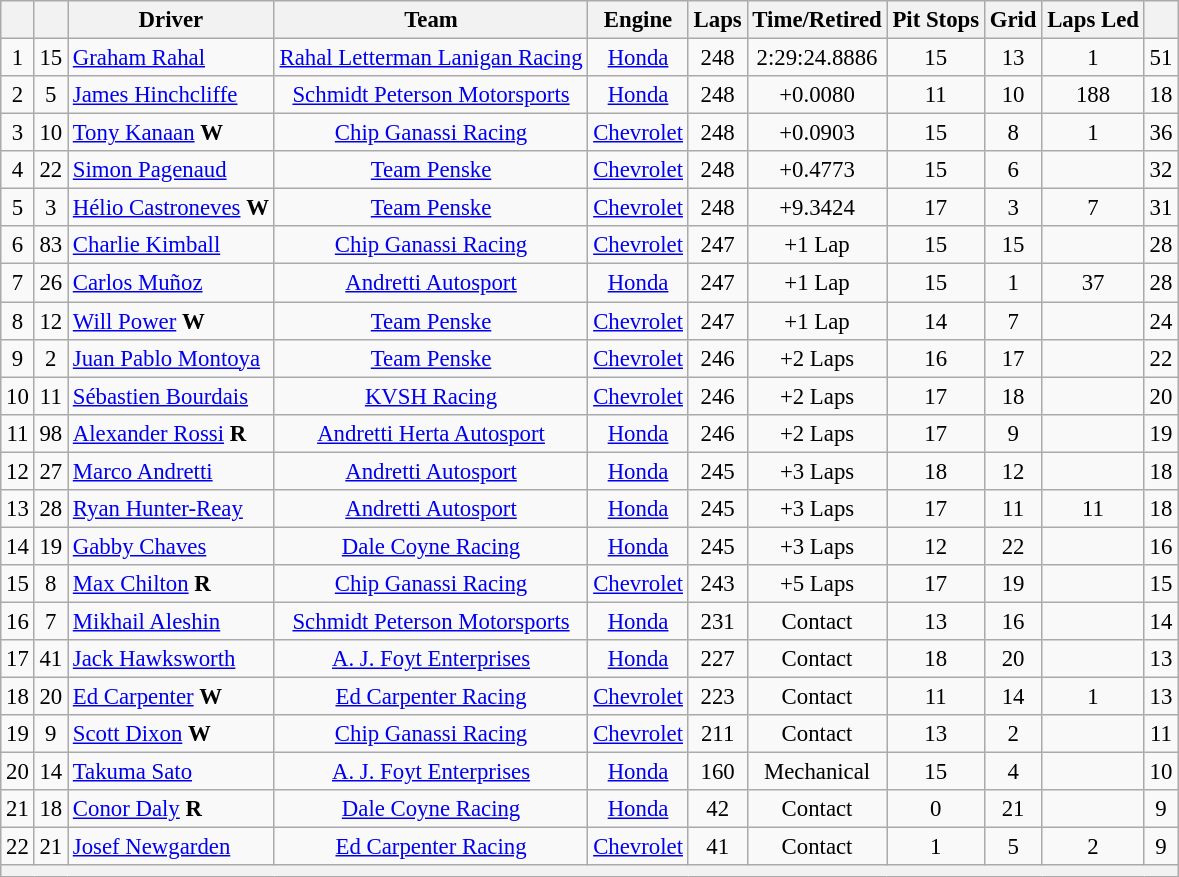<table class="wikitable" style="text-align:center; font-size: 95%;">
<tr>
<th></th>
<th></th>
<th>Driver</th>
<th>Team</th>
<th>Engine</th>
<th>Laps</th>
<th>Time/Retired</th>
<th>Pit Stops</th>
<th>Grid</th>
<th>Laps Led</th>
<th></th>
</tr>
<tr>
<td>1</td>
<td>15</td>
<td align="left"> <a href='#'>Graham Rahal</a></td>
<td><a href='#'>Rahal Letterman Lanigan Racing</a></td>
<td><a href='#'>Honda</a></td>
<td>248</td>
<td>2:29:24.8886</td>
<td>15</td>
<td>13</td>
<td>1</td>
<td>51</td>
</tr>
<tr>
<td>2</td>
<td>5</td>
<td align="left"> <a href='#'>James Hinchcliffe</a></td>
<td><a href='#'>Schmidt Peterson Motorsports</a></td>
<td><a href='#'>Honda</a></td>
<td>248</td>
<td>+0.0080</td>
<td>11</td>
<td>10</td>
<td>188</td>
<td>18</td>
</tr>
<tr>
<td>3</td>
<td>10</td>
<td align="left"> <a href='#'>Tony Kanaan</a> <strong><span>W</span></strong></td>
<td><a href='#'>Chip Ganassi Racing</a></td>
<td><a href='#'>Chevrolet</a></td>
<td>248</td>
<td>+0.0903</td>
<td>15</td>
<td>8</td>
<td>1</td>
<td>36</td>
</tr>
<tr>
<td>4</td>
<td>22</td>
<td align="left"> <a href='#'>Simon Pagenaud</a></td>
<td><a href='#'>Team Penske</a></td>
<td><a href='#'>Chevrolet</a></td>
<td>248</td>
<td>+0.4773</td>
<td>15</td>
<td>6</td>
<td></td>
<td>32</td>
</tr>
<tr>
<td>5</td>
<td>3</td>
<td align="left"> <a href='#'>Hélio Castroneves</a> <strong><span>W</span></strong></td>
<td><a href='#'>Team Penske</a></td>
<td><a href='#'>Chevrolet</a></td>
<td>248</td>
<td>+9.3424</td>
<td>17</td>
<td>3</td>
<td>7</td>
<td>31</td>
</tr>
<tr>
<td>6</td>
<td>83</td>
<td align="left"> <a href='#'>Charlie Kimball</a></td>
<td><a href='#'>Chip Ganassi Racing</a></td>
<td><a href='#'>Chevrolet</a></td>
<td>247</td>
<td>+1 Lap</td>
<td>15</td>
<td>15</td>
<td></td>
<td>28</td>
</tr>
<tr>
<td>7</td>
<td>26</td>
<td align="left"> <a href='#'>Carlos Muñoz</a></td>
<td><a href='#'>Andretti Autosport</a></td>
<td><a href='#'>Honda</a></td>
<td>247</td>
<td>+1 Lap</td>
<td>15</td>
<td>1</td>
<td>37</td>
<td>28</td>
</tr>
<tr>
<td>8</td>
<td>12</td>
<td align="left"> <a href='#'>Will Power</a> <strong><span>W</span></strong></td>
<td><a href='#'>Team Penske</a></td>
<td><a href='#'>Chevrolet</a></td>
<td>247</td>
<td>+1 Lap</td>
<td>14</td>
<td>7</td>
<td></td>
<td>24</td>
</tr>
<tr>
<td>9</td>
<td>2</td>
<td align="left"> <a href='#'>Juan Pablo Montoya</a></td>
<td><a href='#'>Team Penske</a></td>
<td><a href='#'>Chevrolet</a></td>
<td>246</td>
<td>+2 Laps</td>
<td>16</td>
<td>17</td>
<td></td>
<td>22</td>
</tr>
<tr>
<td>10</td>
<td>11</td>
<td align="left"> <a href='#'>Sébastien Bourdais</a></td>
<td><a href='#'>KVSH Racing</a></td>
<td><a href='#'>Chevrolet</a></td>
<td>246</td>
<td>+2 Laps</td>
<td>17</td>
<td>18</td>
<td></td>
<td>20</td>
</tr>
<tr>
<td>11</td>
<td>98</td>
<td align="left"> <a href='#'>Alexander Rossi</a> <strong><span>R</span></strong></td>
<td><a href='#'>Andretti Herta Autosport</a></td>
<td><a href='#'>Honda</a></td>
<td>246</td>
<td>+2 Laps</td>
<td>17</td>
<td>9</td>
<td></td>
<td>19</td>
</tr>
<tr>
<td>12</td>
<td>27</td>
<td align="left"> <a href='#'>Marco Andretti</a></td>
<td><a href='#'>Andretti Autosport</a></td>
<td><a href='#'>Honda</a></td>
<td>245</td>
<td>+3 Laps</td>
<td>18</td>
<td>12</td>
<td></td>
<td>18</td>
</tr>
<tr>
<td>13</td>
<td>28</td>
<td align="left"> <a href='#'>Ryan Hunter-Reay</a></td>
<td><a href='#'>Andretti Autosport</a></td>
<td><a href='#'>Honda</a></td>
<td>245</td>
<td>+3 Laps</td>
<td>17</td>
<td>11</td>
<td>11</td>
<td>18</td>
</tr>
<tr>
<td>14</td>
<td>19</td>
<td align="left"> <a href='#'>Gabby Chaves</a></td>
<td><a href='#'>Dale Coyne Racing</a></td>
<td><a href='#'>Honda</a></td>
<td>245</td>
<td>+3 Laps</td>
<td>12</td>
<td>22</td>
<td></td>
<td>16</td>
</tr>
<tr>
<td>15</td>
<td>8</td>
<td align="left"> <a href='#'>Max Chilton</a> <strong><span>R</span></strong></td>
<td><a href='#'>Chip Ganassi Racing</a></td>
<td><a href='#'>Chevrolet</a></td>
<td>243</td>
<td>+5 Laps</td>
<td>17</td>
<td>19</td>
<td></td>
<td>15</td>
</tr>
<tr>
<td>16</td>
<td>7</td>
<td align="left"> <a href='#'>Mikhail Aleshin</a></td>
<td><a href='#'>Schmidt Peterson Motorsports</a></td>
<td><a href='#'>Honda</a></td>
<td>231</td>
<td>Contact</td>
<td>13</td>
<td>16</td>
<td></td>
<td>14</td>
</tr>
<tr>
<td>17</td>
<td>41</td>
<td align="left"> <a href='#'>Jack Hawksworth</a></td>
<td><a href='#'>A. J. Foyt Enterprises</a></td>
<td><a href='#'>Honda</a></td>
<td>227</td>
<td>Contact</td>
<td>18</td>
<td>20</td>
<td></td>
<td>13</td>
</tr>
<tr>
<td>18</td>
<td>20</td>
<td align="left"> <a href='#'>Ed Carpenter</a> <strong><span>W</span></strong></td>
<td><a href='#'>Ed Carpenter Racing</a></td>
<td><a href='#'>Chevrolet</a></td>
<td>223</td>
<td>Contact</td>
<td>11</td>
<td>14</td>
<td>1</td>
<td>13</td>
</tr>
<tr>
<td>19</td>
<td>9</td>
<td align="left"> <a href='#'>Scott Dixon</a> <strong><span>W</span></strong></td>
<td><a href='#'>Chip Ganassi Racing</a></td>
<td><a href='#'>Chevrolet</a></td>
<td>211</td>
<td>Contact</td>
<td>13</td>
<td>2</td>
<td></td>
<td>11</td>
</tr>
<tr>
<td>20</td>
<td>14</td>
<td align="left"> <a href='#'>Takuma Sato</a></td>
<td><a href='#'>A. J. Foyt Enterprises</a></td>
<td><a href='#'>Honda</a></td>
<td>160</td>
<td>Mechanical</td>
<td>15</td>
<td>4</td>
<td></td>
<td>10</td>
</tr>
<tr>
<td>21</td>
<td>18</td>
<td align="left"> <a href='#'>Conor Daly</a> <strong><span>R</span></strong></td>
<td><a href='#'>Dale Coyne Racing</a></td>
<td><a href='#'>Honda</a></td>
<td>42</td>
<td>Contact</td>
<td>0</td>
<td>21</td>
<td></td>
<td>9</td>
</tr>
<tr>
<td>22</td>
<td>21</td>
<td align="left"> <a href='#'>Josef Newgarden</a></td>
<td><a href='#'>Ed Carpenter Racing</a></td>
<td><a href='#'>Chevrolet</a></td>
<td>41</td>
<td>Contact</td>
<td>1</td>
<td>5</td>
<td>2</td>
<td>9</td>
</tr>
<tr>
<th colspan=11></th>
</tr>
</table>
